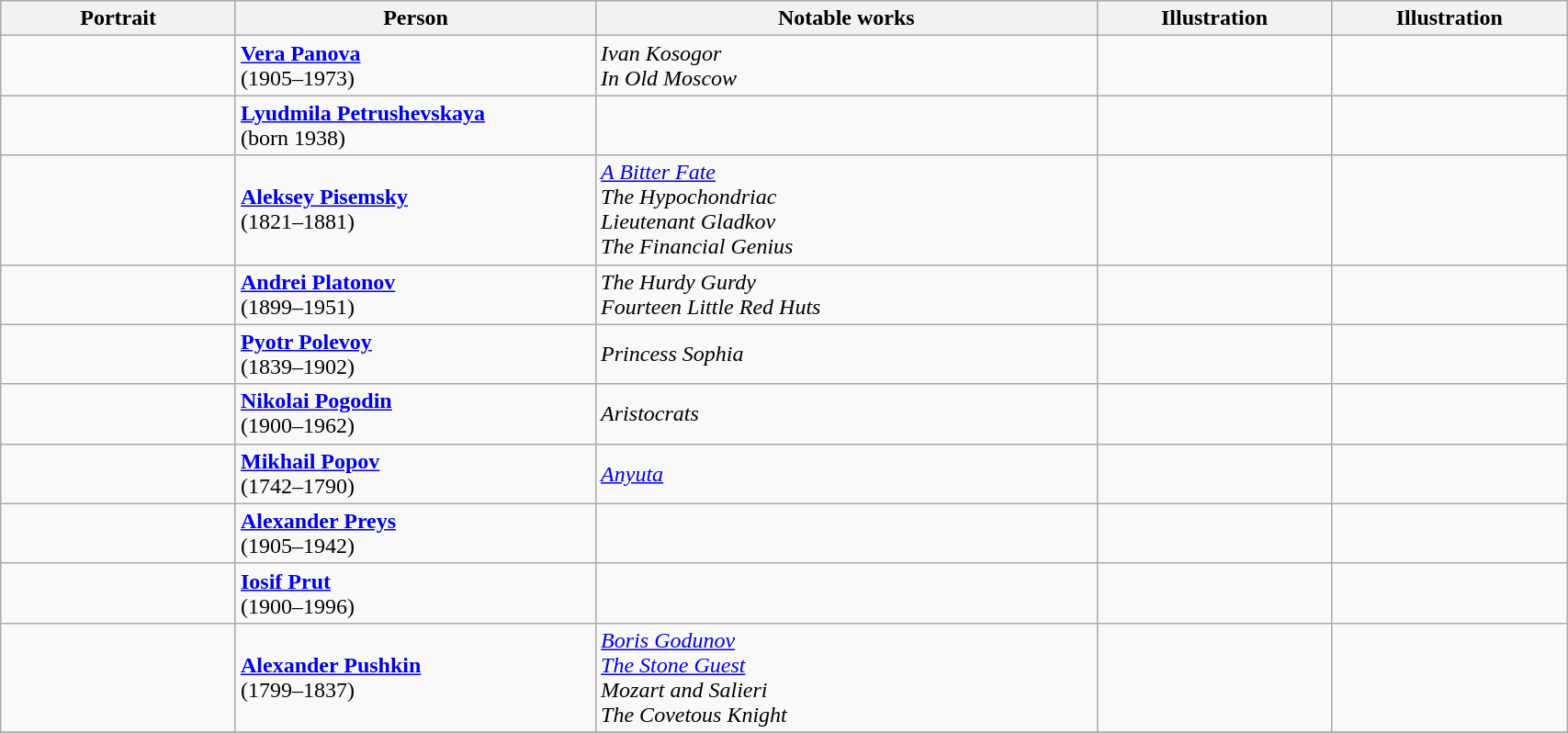<table class="wikitable" style="width:90%;">
<tr bgcolor="#cccccc">
<th width=15%>Portrait</th>
<th width=23%>Person</th>
<th width=32%>Notable works</th>
<th width=15%>Illustration</th>
<th width=15%>Illustration</th>
</tr>
<tr>
<td align=center></td>
<td><strong><a href='#'>Vera Panova</a></strong><br>(1905–1973)</td>
<td><em>Ivan Kosogor</em><br><em>In Old Moscow</em></td>
<td align=center></td>
<td align=center></td>
</tr>
<tr>
<td align=center></td>
<td><strong><a href='#'>Lyudmila Petrushevskaya</a></strong><br>(born 1938)</td>
<td></td>
<td align=center></td>
<td align=center></td>
</tr>
<tr>
<td align=center></td>
<td><strong><a href='#'>Aleksey Pisemsky</a></strong><br>(1821–1881)</td>
<td><em><a href='#'>A Bitter Fate</a></em><br><em>The Hypochondriac</em><br><em>Lieutenant Gladkov</em><br><em>The Financial Genius</em></td>
<td align=center></td>
<td align=center></td>
</tr>
<tr>
<td align=center></td>
<td><strong><a href='#'>Andrei Platonov</a></strong><br>(1899–1951)</td>
<td><em>The Hurdy Gurdy</em><br><em>Fourteen Little Red Huts</em></td>
<td align=center></td>
<td align=center></td>
</tr>
<tr>
<td align=center></td>
<td><strong><a href='#'>Pyotr Polevoy</a></strong><br>(1839–1902)</td>
<td><em>Princess Sophia</em></td>
<td align=center></td>
<td align=center></td>
</tr>
<tr>
<td align=center></td>
<td><strong><a href='#'>Nikolai Pogodin</a></strong><br>(1900–1962)</td>
<td><em>Aristocrats</em></td>
<td align=center></td>
<td align=center></td>
</tr>
<tr>
<td align=center></td>
<td><strong><a href='#'>Mikhail Popov</a></strong><br>(1742–1790)</td>
<td><em><a href='#'>Anyuta</a></em></td>
<td align=center></td>
<td align=center></td>
</tr>
<tr>
<td align=center></td>
<td><strong><a href='#'>Alexander Preys</a></strong><br>(1905–1942)</td>
<td></td>
<td align=center></td>
<td align=center></td>
</tr>
<tr>
<td align=center></td>
<td><strong><a href='#'>Iosif Prut</a></strong><br>(1900–1996)</td>
<td></td>
<td align=center></td>
<td align=center></td>
</tr>
<tr>
<td align=center></td>
<td><strong><a href='#'>Alexander Pushkin</a></strong><br>(1799–1837)</td>
<td><em><a href='#'>Boris Godunov</a></em><br><em><a href='#'>The Stone Guest</a></em><br><em>Mozart and Salieri</em><br><em>The Covetous Knight</em></td>
<td align=center></td>
<td align=center></td>
</tr>
<tr>
</tr>
</table>
